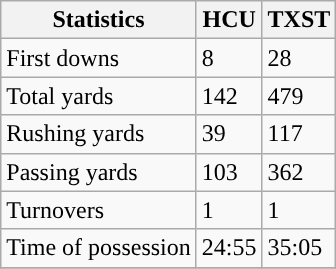<table class="wikitable">
<tr>
<th>Statistics</th>
<th>HCU</th>
<th>TXST</th>
</tr>
<tr>
<td>First downs</td>
<td>8</td>
<td>28</td>
</tr>
<tr>
<td>Total yards</td>
<td>142</td>
<td>479</td>
</tr>
<tr>
<td>Rushing yards</td>
<td>39</td>
<td>117</td>
</tr>
<tr>
<td>Passing yards</td>
<td>103</td>
<td>362</td>
</tr>
<tr>
<td>Turnovers</td>
<td>1</td>
<td>1</td>
</tr>
<tr>
<td>Time of possession</td>
<td>24:55</td>
<td>35:05</td>
</tr>
<tr>
</tr>
</table>
